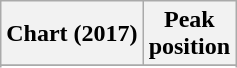<table class="wikitable sortable plainrowheaders" style="text-align:center">
<tr>
<th scope="col">Chart (2017)</th>
<th scope="col">Peak<br>position</th>
</tr>
<tr>
</tr>
<tr>
</tr>
<tr>
</tr>
<tr>
</tr>
</table>
